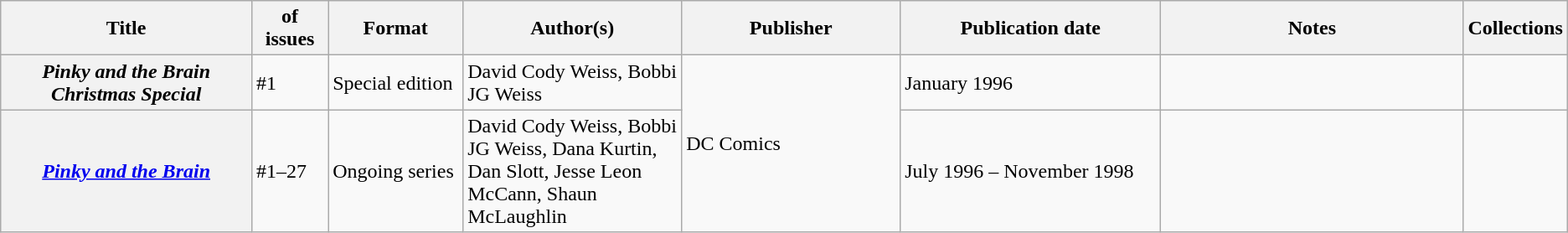<table class="wikitable">
<tr>
<th>Title</th>
<th style="width:40pt"> of issues</th>
<th style="width:75pt">Format</th>
<th style="width:125pt">Author(s)</th>
<th style="width:125pt">Publisher</th>
<th style="width:150pt">Publication date</th>
<th style="width:175pt">Notes</th>
<th>Collections</th>
</tr>
<tr>
<th><em>Pinky and the Brain Christmas Special</em></th>
<td>#1</td>
<td>Special edition</td>
<td>David Cody Weiss, Bobbi JG Weiss</td>
<td rowspan="2">DC Comics</td>
<td>January 1996</td>
<td></td>
<td></td>
</tr>
<tr>
<th><em><a href='#'>Pinky and the Brain</a></em></th>
<td>#1–27</td>
<td>Ongoing series</td>
<td>David Cody Weiss, Bobbi JG Weiss, Dana Kurtin, Dan Slott, Jesse Leon McCann, Shaun McLaughlin</td>
<td>July 1996 – November 1998</td>
<td></td>
<td></td>
</tr>
</table>
